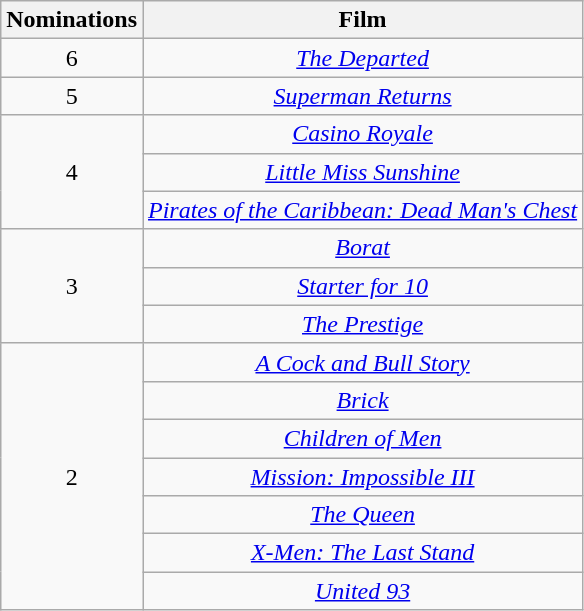<table class="wikitable" style="text-align: center">
<tr>
<th scope="col" width="55">Nominations</th>
<th scope="col">Film</th>
</tr>
<tr>
<td>6</td>
<td><em><a href='#'>The Departed</a></em></td>
</tr>
<tr>
<td>5</td>
<td><em><a href='#'>Superman Returns</a></em></td>
</tr>
<tr>
<td rowspan=3>4</td>
<td><em><a href='#'>Casino Royale</a></em></td>
</tr>
<tr>
<td><em><a href='#'>Little Miss Sunshine</a></em></td>
</tr>
<tr>
<td><em><a href='#'>Pirates of the Caribbean: Dead Man's Chest</a></em></td>
</tr>
<tr>
<td rowspan=3>3</td>
<td><em><a href='#'>Borat</a></em></td>
</tr>
<tr>
<td><em><a href='#'>Starter for 10</a></em></td>
</tr>
<tr>
<td><em><a href='#'>The Prestige</a></em></td>
</tr>
<tr>
<td rowspan=7>2</td>
<td><em><a href='#'>A Cock and Bull Story</a></em></td>
</tr>
<tr>
<td><em><a href='#'>Brick</a></em></td>
</tr>
<tr>
<td><em><a href='#'>Children of Men</a></em></td>
</tr>
<tr>
<td><em><a href='#'>Mission: Impossible III</a></em></td>
</tr>
<tr>
<td><em><a href='#'>The Queen</a></em></td>
</tr>
<tr>
<td><em><a href='#'>X-Men: The Last Stand</a></em></td>
</tr>
<tr>
<td><em><a href='#'>United 93</a></em></td>
</tr>
</table>
